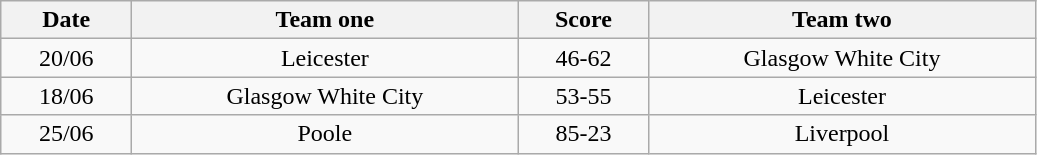<table class="wikitable" style="text-align: center">
<tr>
<th width=80>Date</th>
<th width=250>Team one</th>
<th width=80>Score</th>
<th width=250>Team two</th>
</tr>
<tr>
<td>20/06</td>
<td>Leicester</td>
<td>46-62</td>
<td>Glasgow White City</td>
</tr>
<tr>
<td>18/06</td>
<td>Glasgow White City</td>
<td>53-55</td>
<td>Leicester</td>
</tr>
<tr>
<td>25/06</td>
<td>Poole</td>
<td>85-23</td>
<td>Liverpool</td>
</tr>
</table>
